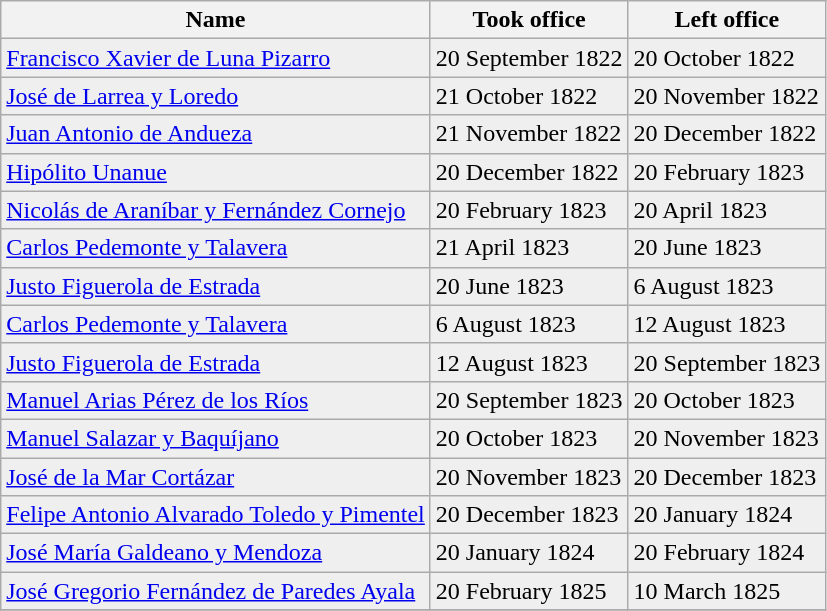<table class="wikitable">
<tr>
<th>Name</th>
<th>Took office</th>
<th>Left office</th>
</tr>
<tr bgcolor="efefef">
<td><a href='#'>Francisco Xavier de Luna Pizarro</a></td>
<td>20 September 1822</td>
<td>20 October 1822</td>
</tr>
<tr bgcolor="efefef">
<td><a href='#'>José de Larrea y Loredo</a></td>
<td>21 October 1822</td>
<td>20 November 1822</td>
</tr>
<tr bgcolor="efefef">
<td><a href='#'>Juan Antonio de Andueza</a></td>
<td>21 November 1822</td>
<td>20 December 1822</td>
</tr>
<tr bgcolor="efefef">
<td><a href='#'>Hipólito Unanue</a></td>
<td>20 December 1822</td>
<td>20 February 1823</td>
</tr>
<tr bgcolor="efefef">
<td><a href='#'>Nicolás de Araníbar y Fernández Cornejo</a></td>
<td>20 February 1823</td>
<td>20 April 1823</td>
</tr>
<tr bgcolor="efefef">
<td><a href='#'>Carlos Pedemonte y Talavera</a></td>
<td>21 April 1823</td>
<td>20 June 1823</td>
</tr>
<tr bgcolor="efefef">
<td><a href='#'>Justo Figuerola de Estrada</a></td>
<td>20 June 1823</td>
<td>6 August 1823</td>
</tr>
<tr bgcolor="efefef">
<td><a href='#'>Carlos Pedemonte y Talavera</a></td>
<td>6 August 1823</td>
<td>12 August 1823</td>
</tr>
<tr bgcolor="efefef">
<td><a href='#'>Justo Figuerola de Estrada</a></td>
<td>12 August 1823</td>
<td>20 September 1823</td>
</tr>
<tr bgcolor="efefef">
<td><a href='#'>Manuel Arias Pérez de los Ríos</a></td>
<td>20 September 1823</td>
<td>20 October 1823</td>
</tr>
<tr bgcolor="efefef">
<td><a href='#'>Manuel Salazar y Baquíjano</a></td>
<td>20 October 1823</td>
<td>20 November 1823</td>
</tr>
<tr bgcolor="efefef">
<td><a href='#'>José de la Mar Cortázar</a></td>
<td>20 November 1823</td>
<td>20 December 1823</td>
</tr>
<tr bgcolor="efefef">
<td><a href='#'>Felipe Antonio Alvarado Toledo y Pimentel</a></td>
<td>20 December 1823</td>
<td>20 January 1824</td>
</tr>
<tr bgcolor="efefef">
<td><a href='#'>José María Galdeano y Mendoza</a></td>
<td>20 January 1824</td>
<td>20 February 1824</td>
</tr>
<tr bgcolor="efefef">
<td><a href='#'>José Gregorio Fernández de Paredes Ayala</a></td>
<td>20 February 1825</td>
<td>10 March 1825</td>
</tr>
<tr>
</tr>
</table>
